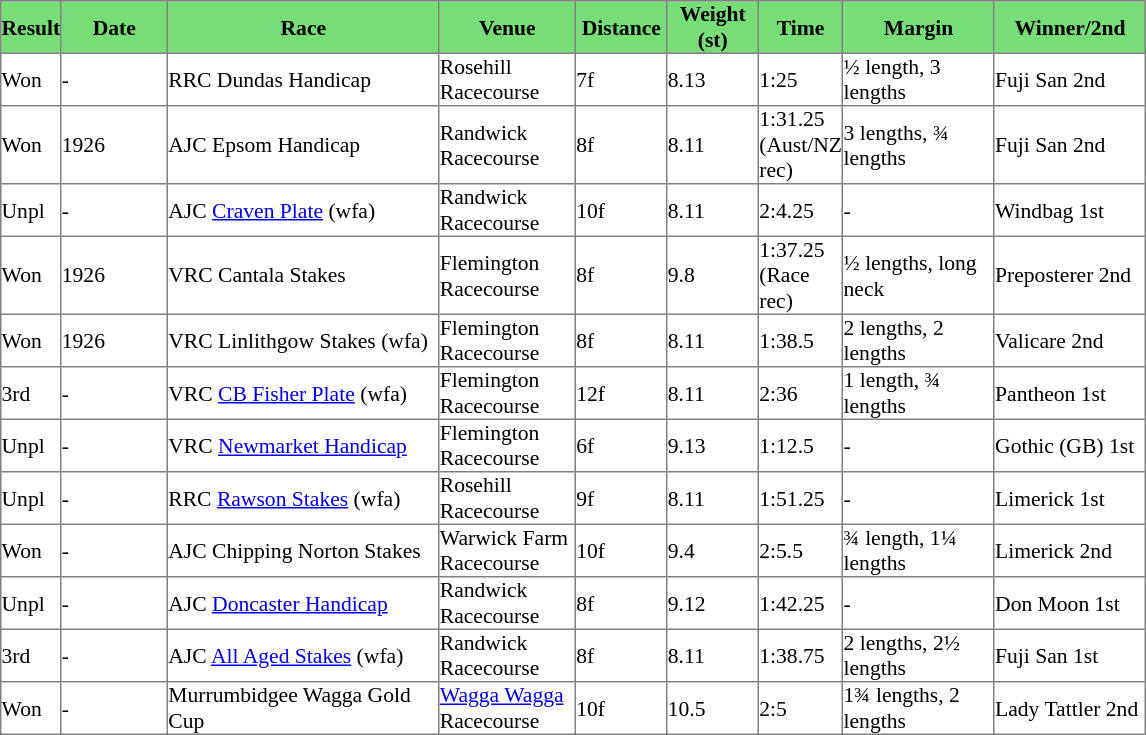<table class = "sortable" | border="1" cellpadding="0" style="border-collapse: collapse; font-size:90%">
<tr bgcolor="#77dd77" align="center">
<td width="36px"><strong>Result</strong></td>
<td width="70px"><strong>Date</strong></td>
<td width="180px"><strong>Race</strong></td>
<td width="90px"><strong>Venue</strong></td>
<td width="60px"><strong>Distance</strong></td>
<td width="60px"><strong>Weight (st)</strong></td>
<td width="50px"><strong>Time</strong></td>
<td width="100px"><strong>Margin</strong></td>
<td width="100px"><strong>Winner/2nd</strong></td>
</tr>
<tr>
<td>Won</td>
<td>-</td>
<td>RRC Dundas Handicap</td>
<td>Rosehill Racecourse</td>
<td>7f</td>
<td>8.13</td>
<td>1:25</td>
<td>½ length, 3 lengths</td>
<td>Fuji San 2nd</td>
</tr>
<tr>
<td>Won</td>
<td>1926</td>
<td>AJC Epsom Handicap</td>
<td>Randwick Racecourse</td>
<td>8f</td>
<td>8.11</td>
<td>1:31.25 (Aust/NZ rec)</td>
<td>3 lengths, ¾ lengths</td>
<td>Fuji San 2nd</td>
</tr>
<tr>
<td>Unpl</td>
<td>-</td>
<td>AJC <a href='#'>Craven Plate</a> (wfa)</td>
<td>Randwick Racecourse</td>
<td>10f</td>
<td>8.11</td>
<td>2:4.25</td>
<td>-</td>
<td>Windbag 1st</td>
</tr>
<tr>
<td>Won</td>
<td>1926</td>
<td>VRC Cantala Stakes</td>
<td>Flemington Racecourse</td>
<td>8f</td>
<td>9.8</td>
<td>1:37.25 (Race rec)</td>
<td>½ lengths, long neck</td>
<td>Preposterer 2nd</td>
</tr>
<tr>
<td>Won</td>
<td>1926</td>
<td>VRC Linlithgow Stakes (wfa)</td>
<td>Flemington Racecourse</td>
<td>8f</td>
<td>8.11</td>
<td>1:38.5</td>
<td>2 lengths, 2 lengths</td>
<td>Valicare 2nd</td>
</tr>
<tr>
<td>3rd</td>
<td>-</td>
<td>VRC <a href='#'>CB Fisher Plate</a> (wfa)</td>
<td>Flemington Racecourse</td>
<td>12f</td>
<td>8.11</td>
<td>2:36</td>
<td>1 length, ¾ lengths</td>
<td>Pantheon 1st</td>
</tr>
<tr>
<td>Unpl</td>
<td>-</td>
<td>VRC <a href='#'>Newmarket Handicap</a></td>
<td>Flemington Racecourse</td>
<td>6f</td>
<td>9.13</td>
<td>1:12.5</td>
<td>-</td>
<td>Gothic (GB) 1st</td>
</tr>
<tr>
<td>Unpl</td>
<td>-</td>
<td>RRC <a href='#'>Rawson Stakes</a> (wfa)</td>
<td>Rosehill Racecourse</td>
<td>9f</td>
<td>8.11</td>
<td>1:51.25</td>
<td>-</td>
<td>Limerick 1st</td>
</tr>
<tr>
<td>Won</td>
<td>-</td>
<td>AJC Chipping Norton Stakes</td>
<td>Warwick Farm Racecourse</td>
<td>10f</td>
<td>9.4</td>
<td>2:5.5</td>
<td>¾ length, 1¼ lengths</td>
<td>Limerick 2nd</td>
</tr>
<tr>
<td>Unpl</td>
<td>-</td>
<td>AJC <a href='#'>Doncaster Handicap</a></td>
<td>Randwick Racecourse</td>
<td>8f</td>
<td>9.12</td>
<td>1:42.25</td>
<td>-</td>
<td>Don Moon 1st</td>
</tr>
<tr>
<td>3rd</td>
<td>-</td>
<td>AJC <a href='#'>All Aged Stakes</a> (wfa)</td>
<td>Randwick Racecourse</td>
<td>8f</td>
<td>8.11</td>
<td>1:38.75</td>
<td>2 lengths, 2½ lengths</td>
<td>Fuji San 1st</td>
</tr>
<tr>
<td>Won</td>
<td>-</td>
<td>Murrumbidgee Wagga Gold Cup</td>
<td><a href='#'>Wagga Wagga</a> Racecourse</td>
<td>10f</td>
<td>10.5</td>
<td>2:5</td>
<td>1¾ lengths, 2 lengths</td>
<td>Lady Tattler 2nd</td>
</tr>
</table>
